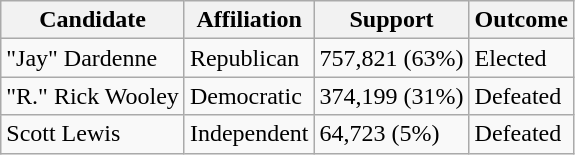<table class="wikitable">
<tr>
<th>Candidate</th>
<th>Affiliation</th>
<th>Support</th>
<th>Outcome</th>
</tr>
<tr>
<td>"Jay" Dardenne</td>
<td>Republican</td>
<td>757,821 (63%)</td>
<td>Elected</td>
</tr>
<tr>
<td>"R." Rick Wooley</td>
<td>Democratic</td>
<td>374,199 (31%)</td>
<td>Defeated</td>
</tr>
<tr>
<td>Scott Lewis</td>
<td>Independent</td>
<td>64,723 (5%)</td>
<td>Defeated</td>
</tr>
</table>
